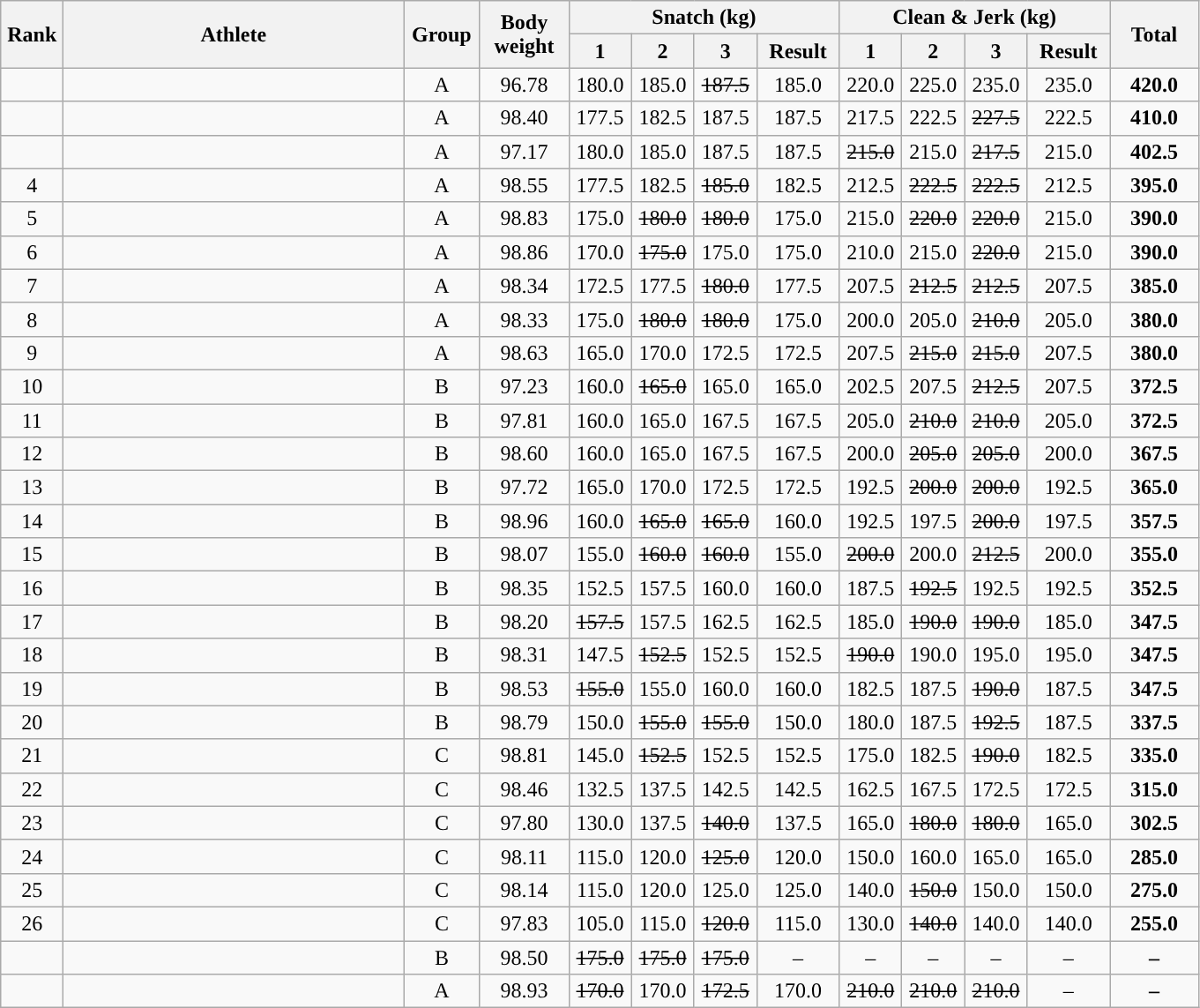<table class="wikitable" style=" text-align:center;">
<tr>
<th rowspan=2 width=40>Rank</th>
<th rowspan=2 width=250>Athlete</th>
<th rowspan=2 width=50>Group</th>
<th rowspan=2 width=60>Body weight</th>
<th colspan=4>Snatch (kg)</th>
<th colspan=4>Clean & Jerk (kg)</th>
<th rowspan=2 width=60>Total</th>
</tr>
<tr>
<th width=40>1</th>
<th width=40>2</th>
<th width=40>3</th>
<th width=55>Result</th>
<th width=40>1</th>
<th width=40>2</th>
<th width=40>3</th>
<th width=55>Result</th>
</tr>
<tr>
<td></td>
<td align=left></td>
<td>A</td>
<td>96.78</td>
<td>180.0</td>
<td>185.0</td>
<td><s>187.5</s></td>
<td>185.0</td>
<td>220.0</td>
<td>225.0</td>
<td>235.0</td>
<td>235.0</td>
<td><strong>420.0</strong></td>
</tr>
<tr>
<td></td>
<td align=left></td>
<td>A</td>
<td>98.40</td>
<td>177.5</td>
<td>182.5</td>
<td>187.5</td>
<td>187.5</td>
<td>217.5</td>
<td>222.5</td>
<td><s>227.5</s></td>
<td>222.5</td>
<td><strong>410.0</strong></td>
</tr>
<tr>
<td></td>
<td align=left></td>
<td>A</td>
<td>97.17</td>
<td>180.0</td>
<td>185.0</td>
<td>187.5</td>
<td>187.5</td>
<td><s>215.0</s></td>
<td>215.0</td>
<td><s>217.5</s></td>
<td>215.0</td>
<td><strong>402.5</strong></td>
</tr>
<tr>
<td>4</td>
<td align=left></td>
<td>A</td>
<td>98.55</td>
<td>177.5</td>
<td>182.5</td>
<td><s>185.0</s></td>
<td>182.5</td>
<td>212.5</td>
<td><s>222.5</s></td>
<td><s>222.5</s></td>
<td>212.5</td>
<td><strong>395.0</strong></td>
</tr>
<tr>
<td>5</td>
<td align=left></td>
<td>A</td>
<td>98.83</td>
<td>175.0</td>
<td><s>180.0</s></td>
<td><s>180.0</s></td>
<td>175.0</td>
<td>215.0</td>
<td><s>220.0</s></td>
<td><s>220.0</s></td>
<td>215.0</td>
<td><strong>390.0</strong></td>
</tr>
<tr>
<td>6</td>
<td align=left></td>
<td>A</td>
<td>98.86</td>
<td>170.0</td>
<td><s>175.0</s></td>
<td>175.0</td>
<td>175.0</td>
<td>210.0</td>
<td>215.0</td>
<td><s>220.0</s></td>
<td>215.0</td>
<td><strong>390.0</strong></td>
</tr>
<tr>
<td>7</td>
<td align=left></td>
<td>A</td>
<td>98.34</td>
<td>172.5</td>
<td>177.5</td>
<td><s>180.0</s></td>
<td>177.5</td>
<td>207.5</td>
<td><s>212.5</s></td>
<td><s>212.5</s></td>
<td>207.5</td>
<td><strong>385.0</strong></td>
</tr>
<tr>
<td>8</td>
<td align=left></td>
<td>A</td>
<td>98.33</td>
<td>175.0</td>
<td><s>180.0</s></td>
<td><s>180.0</s></td>
<td>175.0</td>
<td>200.0</td>
<td>205.0</td>
<td><s>210.0</s></td>
<td>205.0</td>
<td><strong>380.0</strong></td>
</tr>
<tr>
<td>9</td>
<td align=left></td>
<td>A</td>
<td>98.63</td>
<td>165.0</td>
<td>170.0</td>
<td>172.5</td>
<td>172.5</td>
<td>207.5</td>
<td><s>215.0</s></td>
<td><s>215.0</s></td>
<td>207.5</td>
<td><strong>380.0</strong></td>
</tr>
<tr>
<td>10</td>
<td align=left></td>
<td>B</td>
<td>97.23</td>
<td>160.0</td>
<td><s>165.0</s></td>
<td>165.0</td>
<td>165.0</td>
<td>202.5</td>
<td>207.5</td>
<td><s>212.5</s></td>
<td>207.5</td>
<td><strong>372.5</strong></td>
</tr>
<tr>
<td>11</td>
<td align=left></td>
<td>B</td>
<td>97.81</td>
<td>160.0</td>
<td>165.0</td>
<td>167.5</td>
<td>167.5</td>
<td>205.0</td>
<td><s>210.0</s></td>
<td><s>210.0</s></td>
<td>205.0</td>
<td><strong>372.5</strong></td>
</tr>
<tr>
<td>12</td>
<td align=left></td>
<td>B</td>
<td>98.60</td>
<td>160.0</td>
<td>165.0</td>
<td>167.5</td>
<td>167.5</td>
<td>200.0</td>
<td><s>205.0</s></td>
<td><s>205.0</s></td>
<td>200.0</td>
<td><strong>367.5</strong></td>
</tr>
<tr>
<td>13</td>
<td align=left></td>
<td>B</td>
<td>97.72</td>
<td>165.0</td>
<td>170.0</td>
<td>172.5</td>
<td>172.5</td>
<td>192.5</td>
<td><s>200.0</s></td>
<td><s>200.0</s></td>
<td>192.5</td>
<td><strong>365.0</strong></td>
</tr>
<tr>
<td>14</td>
<td align=left></td>
<td>B</td>
<td>98.96</td>
<td>160.0</td>
<td><s>165.0</s></td>
<td><s>165.0</s></td>
<td>160.0</td>
<td>192.5</td>
<td>197.5</td>
<td><s>200.0</s></td>
<td>197.5</td>
<td><strong>357.5</strong></td>
</tr>
<tr>
<td>15</td>
<td align=left></td>
<td>B</td>
<td>98.07</td>
<td>155.0</td>
<td><s>160.0</s></td>
<td><s>160.0</s></td>
<td>155.0</td>
<td><s>200.0</s></td>
<td>200.0</td>
<td><s>212.5</s></td>
<td>200.0</td>
<td><strong>355.0</strong></td>
</tr>
<tr>
<td>16</td>
<td align=left></td>
<td>B</td>
<td>98.35</td>
<td>152.5</td>
<td>157.5</td>
<td>160.0</td>
<td>160.0</td>
<td>187.5</td>
<td><s>192.5</s></td>
<td>192.5</td>
<td>192.5</td>
<td><strong>352.5</strong></td>
</tr>
<tr>
<td>17</td>
<td align=left></td>
<td>B</td>
<td>98.20</td>
<td><s>157.5</s></td>
<td>157.5</td>
<td>162.5</td>
<td>162.5</td>
<td>185.0</td>
<td><s>190.0</s></td>
<td><s>190.0</s></td>
<td>185.0</td>
<td><strong>347.5</strong></td>
</tr>
<tr>
<td>18</td>
<td align="left"></td>
<td>B</td>
<td>98.31</td>
<td>147.5</td>
<td><s>152.5</s></td>
<td>152.5</td>
<td>152.5</td>
<td><s>190.0</s></td>
<td>190.0</td>
<td>195.0</td>
<td>195.0</td>
<td><strong>347.5</strong></td>
</tr>
<tr>
<td>19</td>
<td align="left"></td>
<td>B</td>
<td>98.53</td>
<td><s>155.0</s></td>
<td>155.0</td>
<td>160.0</td>
<td>160.0</td>
<td>182.5</td>
<td>187.5</td>
<td><s>190.0</s></td>
<td>187.5</td>
<td><strong>347.5</strong></td>
</tr>
<tr>
<td>20</td>
<td align="left"></td>
<td>B</td>
<td>98.79</td>
<td>150.0</td>
<td><s>155.0</s></td>
<td><s>155.0</s></td>
<td>150.0</td>
<td>180.0</td>
<td>187.5</td>
<td><s>192.5</s></td>
<td>187.5</td>
<td><strong>337.5</strong></td>
</tr>
<tr>
<td>21</td>
<td align="left"></td>
<td>C</td>
<td>98.81</td>
<td>145.0</td>
<td><s>152.5</s></td>
<td>152.5</td>
<td>152.5</td>
<td>175.0</td>
<td>182.5</td>
<td><s>190.0</s></td>
<td>182.5</td>
<td><strong>335.0</strong></td>
</tr>
<tr>
<td>22</td>
<td align="left"></td>
<td>C</td>
<td>98.46</td>
<td>132.5</td>
<td>137.5</td>
<td>142.5</td>
<td>142.5</td>
<td>162.5</td>
<td>167.5</td>
<td>172.5</td>
<td>172.5</td>
<td><strong>315.0</strong></td>
</tr>
<tr>
<td>23</td>
<td align="left"></td>
<td>C</td>
<td>97.80</td>
<td>130.0</td>
<td>137.5</td>
<td><s>140.0</s></td>
<td>137.5</td>
<td>165.0</td>
<td><s>180.0</s></td>
<td><s>180.0</s></td>
<td>165.0</td>
<td><strong>302.5</strong></td>
</tr>
<tr>
<td>24</td>
<td align="left"></td>
<td>C</td>
<td>98.11</td>
<td>115.0</td>
<td>120.0</td>
<td><s>125.0</s></td>
<td>120.0</td>
<td>150.0</td>
<td>160.0</td>
<td>165.0</td>
<td>165.0</td>
<td><strong>285.0</strong></td>
</tr>
<tr>
<td>25</td>
<td align="left"></td>
<td>C</td>
<td>98.14</td>
<td>115.0</td>
<td>120.0</td>
<td>125.0</td>
<td>125.0</td>
<td>140.0</td>
<td><s>150.0</s></td>
<td>150.0</td>
<td>150.0</td>
<td><strong>275.0</strong></td>
</tr>
<tr>
<td>26</td>
<td align="left"></td>
<td>C</td>
<td>97.83</td>
<td>105.0</td>
<td>115.0</td>
<td><s>120.0</s></td>
<td>115.0</td>
<td>130.0</td>
<td><s>140.0</s></td>
<td>140.0</td>
<td>140.0</td>
<td><strong>255.0</strong></td>
</tr>
<tr>
<td></td>
<td align="left"></td>
<td>B</td>
<td>98.50</td>
<td><s>175.0</s></td>
<td><s>175.0</s></td>
<td><s>175.0</s></td>
<td>–</td>
<td>–</td>
<td>–</td>
<td>–</td>
<td>–</td>
<td><strong>–</strong></td>
</tr>
<tr>
<td></td>
<td align="left"></td>
<td>A</td>
<td>98.93</td>
<td><s>170.0</s></td>
<td>170.0</td>
<td><s>172.5</s></td>
<td>170.0</td>
<td><s>210.0</s></td>
<td><s>210.0</s></td>
<td><s>210.0</s></td>
<td>–</td>
<td><strong>–</strong></td>
</tr>
</table>
